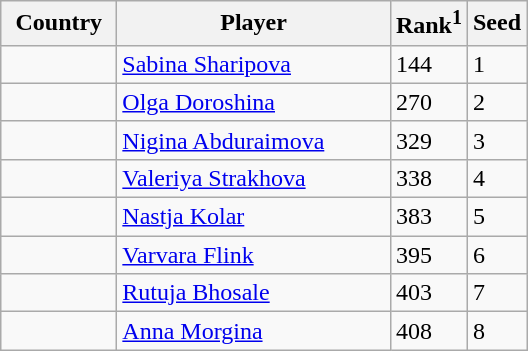<table class="sortable wikitable">
<tr>
<th width="70">Country</th>
<th width="175">Player</th>
<th>Rank<sup>1</sup></th>
<th>Seed</th>
</tr>
<tr>
<td></td>
<td><a href='#'>Sabina Sharipova</a></td>
<td>144</td>
<td>1</td>
</tr>
<tr>
<td></td>
<td><a href='#'>Olga Doroshina</a></td>
<td>270</td>
<td>2</td>
</tr>
<tr>
<td></td>
<td><a href='#'>Nigina Abduraimova</a></td>
<td>329</td>
<td>3</td>
</tr>
<tr>
<td></td>
<td><a href='#'>Valeriya Strakhova</a></td>
<td>338</td>
<td>4</td>
</tr>
<tr>
<td></td>
<td><a href='#'>Nastja Kolar</a></td>
<td>383</td>
<td>5</td>
</tr>
<tr>
<td></td>
<td><a href='#'>Varvara Flink</a></td>
<td>395</td>
<td>6</td>
</tr>
<tr>
<td></td>
<td><a href='#'>Rutuja Bhosale</a></td>
<td>403</td>
<td>7</td>
</tr>
<tr>
<td></td>
<td><a href='#'>Anna Morgina</a></td>
<td>408</td>
<td>8</td>
</tr>
</table>
